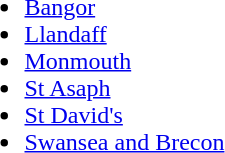<table style="width:90%">
<tr>
<th></th>
<th></th>
</tr>
<tr>
<td width="66%" valign="top"><br><ul><li><a href='#'>Bangor</a></li><li><a href='#'>Llandaff</a></li><li><a href='#'>Monmouth</a></li><li><a href='#'>St Asaph</a></li><li><a href='#'>St David's</a></li><li><a href='#'>Swansea and Brecon</a></li></ul></td>
<td valign="top"><br></td>
</tr>
</table>
